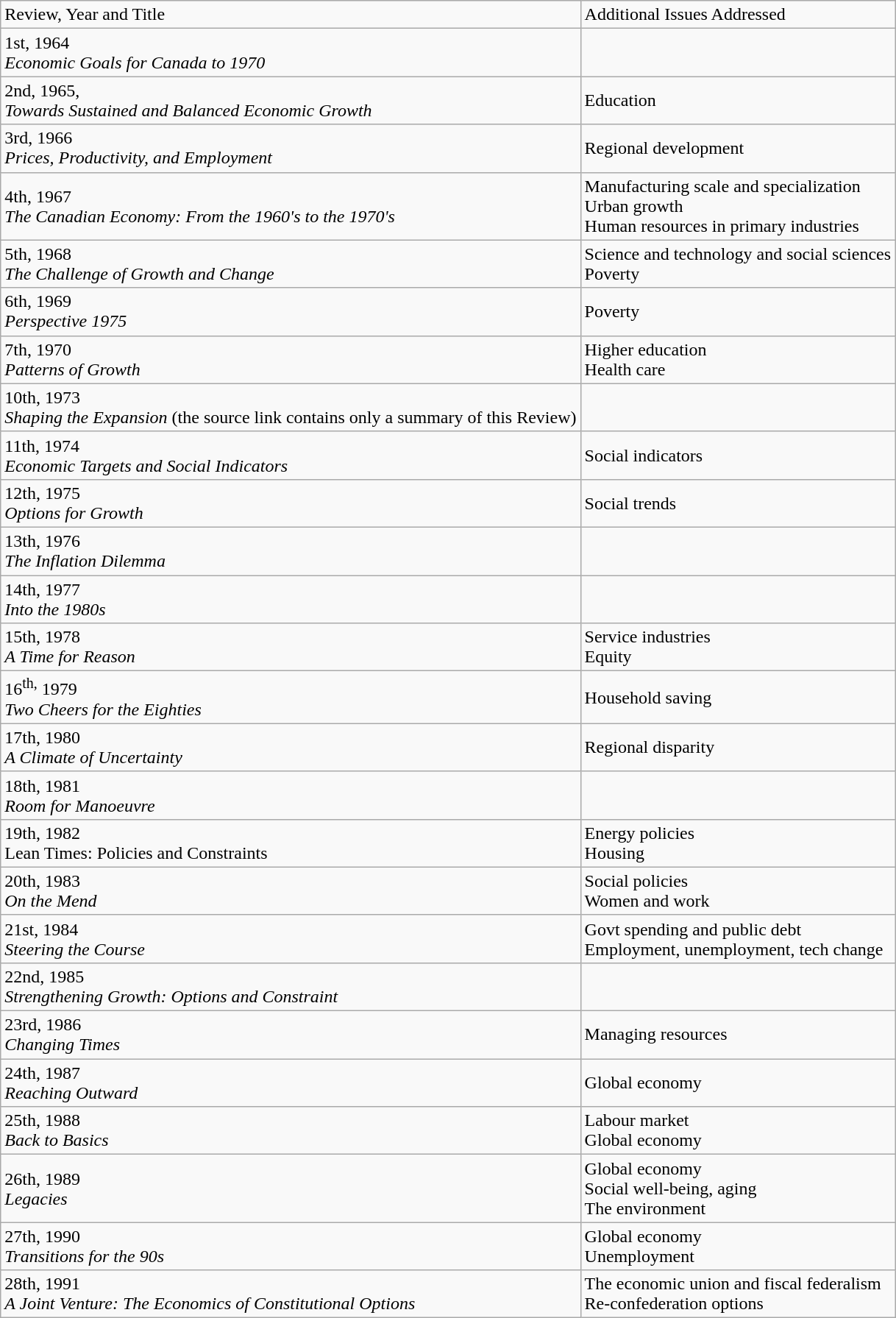<table class="wikitable">
<tr>
<td>Review, Year  and Title</td>
<td>Additional  Issues Addressed</td>
</tr>
<tr>
<td>1st, 1964<br><em>Economic Goals for Canada to 1970</em></td>
<td></td>
</tr>
<tr>
<td>2nd, 1965,<br><em>Towards Sustained and Balanced Economic Growth</em></td>
<td>Education</td>
</tr>
<tr>
<td>3rd, 1966<br><em>Prices, Productivity, and Employment</em></td>
<td>Regional development</td>
</tr>
<tr>
<td>4th, 1967<br><em>The Canadian Economy: From the 1960's to the 1970's</em></td>
<td>Manufacturing scale and specialization<br>Urban growth<br>Human resources in primary industries</td>
</tr>
<tr>
<td>5th, 1968<br><em>The Challenge of Growth and Change</em></td>
<td>Science and technology and social sciences<br>Poverty</td>
</tr>
<tr>
<td>6th, 1969<br><em>Perspective 1975</em></td>
<td>Poverty</td>
</tr>
<tr>
<td>7th, 1970<br><em>Patterns of Growth</em></td>
<td>Higher education<br>Health care</td>
</tr>
<tr>
<td>10th, 1973<br><em>Shaping the Expansion</em> (the source link contains  only a summary of this Review)</td>
<td></td>
</tr>
<tr>
<td>11th, 1974<br><em>Economic Targets and Social Indicators</em></td>
<td>Social indicators</td>
</tr>
<tr>
<td>12th, 1975<br><em>Options for Growth</em></td>
<td>Social trends</td>
</tr>
<tr>
<td>13th, 1976<br><em>The Inflation Dilemma</em></td>
<td></td>
</tr>
<tr>
<td>14th, 1977<br><em>Into the 1980s</em></td>
<td></td>
</tr>
<tr>
<td>15th, 1978<br><em>A Time for Reason</em></td>
<td>Service industries<br>Equity</td>
</tr>
<tr>
<td>16<sup>th,</sup> 1979<br><em>Two Cheers for the Eighties</em></td>
<td>Household saving</td>
</tr>
<tr>
<td>17th, 1980<br><em>A Climate of Uncertainty</em></td>
<td>Regional disparity</td>
</tr>
<tr>
<td>18th, 1981<br><em>Room for Manoeuvre</em></td>
<td></td>
</tr>
<tr>
<td>19th, 1982<br>Lean Times: Policies and Constraints</td>
<td>Energy policies<br>Housing</td>
</tr>
<tr>
<td>20th, 1983<br><em>On the Mend</em></td>
<td>Social policies<br>Women and work</td>
</tr>
<tr>
<td>21st, 1984<br><em>Steering the Course</em></td>
<td>Govt spending and public debt<br>Employment, unemployment, tech change</td>
</tr>
<tr>
<td>22nd, 1985<br><em>Strengthening Growth: Options and Constraint</em></td>
<td></td>
</tr>
<tr>
<td>23rd, 1986<br><em>Changing Times</em></td>
<td>Managing resources</td>
</tr>
<tr>
<td>24th, 1987<br><em>Reaching Outward</em></td>
<td>Global economy</td>
</tr>
<tr>
<td>25th, 1988<br><em>Back to Basics</em></td>
<td>Labour market<br>Global economy</td>
</tr>
<tr>
<td>26th, 1989<br><em>Legacies</em></td>
<td>Global economy<br>Social well-being, aging<br>The environment</td>
</tr>
<tr>
<td>27th, 1990<br><em>Transitions for the 90s</em></td>
<td>Global economy<br>Unemployment</td>
</tr>
<tr>
<td>28th, 1991<br><em>A Joint Venture: The Economics of Constitutional  Options</em></td>
<td>The economic union and fiscal federalism<br>Re-confederation options</td>
</tr>
</table>
